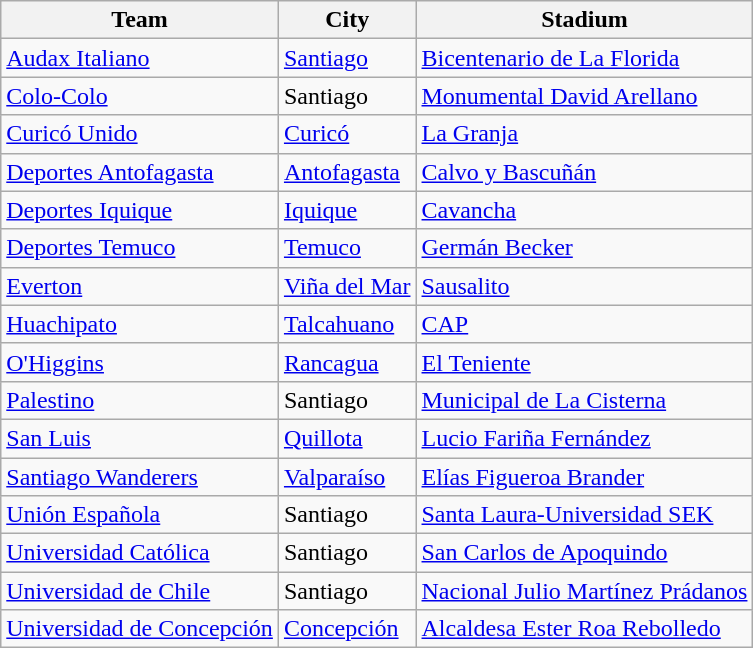<table class="wikitable sortable">
<tr>
<th>Team</th>
<th>City</th>
<th>Stadium</th>
</tr>
<tr>
<td><a href='#'>Audax Italiano</a></td>
<td><a href='#'>Santiago</a></td>
<td><a href='#'>Bicentenario de La Florida</a></td>
</tr>
<tr>
<td><a href='#'>Colo-Colo</a></td>
<td>Santiago</td>
<td><a href='#'>Monumental David Arellano</a></td>
</tr>
<tr>
<td><a href='#'>Curicó Unido</a></td>
<td><a href='#'>Curicó</a></td>
<td><a href='#'>La Granja</a></td>
</tr>
<tr>
<td><a href='#'>Deportes Antofagasta</a></td>
<td><a href='#'>Antofagasta</a></td>
<td><a href='#'>Calvo y Bascuñán</a></td>
</tr>
<tr>
<td><a href='#'>Deportes Iquique</a></td>
<td><a href='#'>Iquique</a></td>
<td><a href='#'>Cavancha</a></td>
</tr>
<tr>
<td><a href='#'>Deportes Temuco</a></td>
<td><a href='#'>Temuco</a></td>
<td><a href='#'>Germán Becker</a></td>
</tr>
<tr>
<td><a href='#'>Everton</a></td>
<td><a href='#'>Viña del Mar</a></td>
<td><a href='#'>Sausalito</a></td>
</tr>
<tr>
<td><a href='#'>Huachipato</a></td>
<td><a href='#'>Talcahuano</a></td>
<td><a href='#'>CAP</a></td>
</tr>
<tr>
<td><a href='#'>O'Higgins</a></td>
<td><a href='#'>Rancagua</a></td>
<td><a href='#'>El Teniente</a></td>
</tr>
<tr>
<td><a href='#'>Palestino</a></td>
<td>Santiago</td>
<td><a href='#'>Municipal de La Cisterna</a></td>
</tr>
<tr>
<td><a href='#'>San Luis</a></td>
<td><a href='#'>Quillota</a></td>
<td><a href='#'>Lucio Fariña Fernández</a></td>
</tr>
<tr>
<td><a href='#'>Santiago Wanderers</a></td>
<td><a href='#'>Valparaíso</a></td>
<td><a href='#'>Elías Figueroa Brander</a></td>
</tr>
<tr>
<td><a href='#'>Unión Española</a></td>
<td>Santiago</td>
<td><a href='#'>Santa Laura-Universidad SEK</a></td>
</tr>
<tr>
<td><a href='#'>Universidad Católica</a></td>
<td>Santiago</td>
<td><a href='#'>San Carlos de Apoquindo</a></td>
</tr>
<tr>
<td><a href='#'>Universidad de Chile</a></td>
<td>Santiago</td>
<td><a href='#'>Nacional Julio Martínez Prádanos</a></td>
</tr>
<tr>
<td><a href='#'>Universidad de Concepción</a></td>
<td><a href='#'>Concepción</a></td>
<td><a href='#'>Alcaldesa Ester Roa Rebolledo</a></td>
</tr>
</table>
